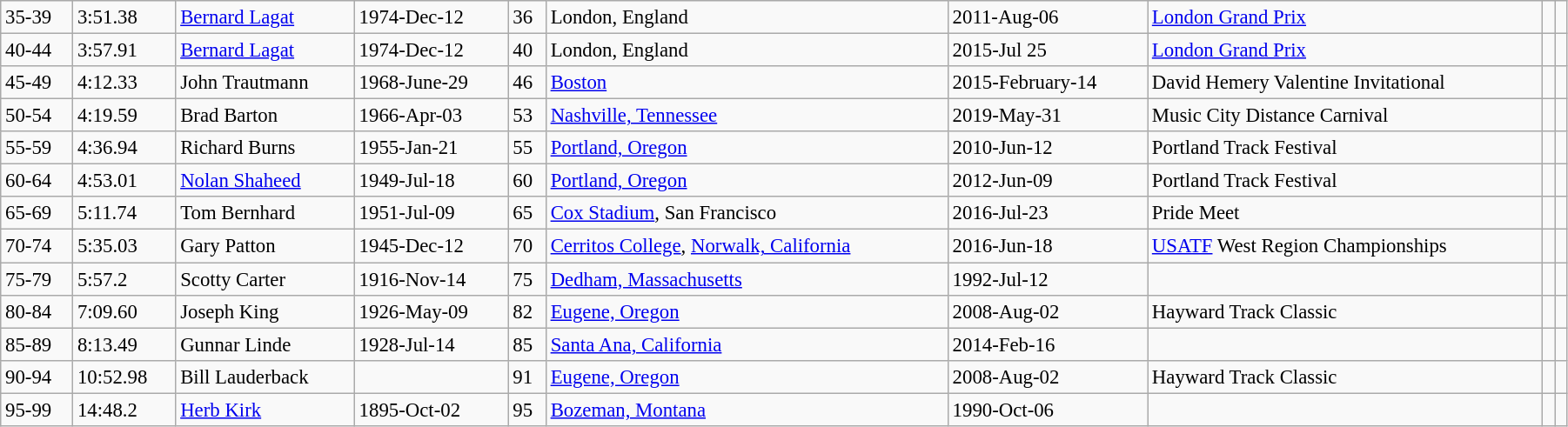<table class="wikitable" style="font-size:95%; width: 95%">
<tr>
<td>35-39</td>
<td>3:51.38</td>
<td><a href='#'>Bernard Lagat</a></td>
<td>1974-Dec-12</td>
<td>36</td>
<td>London, England</td>
<td>2011-Aug-06</td>
<td><a href='#'>London Grand Prix</a></td>
<td></td>
<td></td>
</tr>
<tr>
<td>40-44</td>
<td>3:57.91</td>
<td><a href='#'>Bernard Lagat</a></td>
<td>1974-Dec-12</td>
<td>40</td>
<td>London, England</td>
<td>2015-Jul 25</td>
<td><a href='#'>London Grand Prix</a></td>
<td></td>
<td></td>
</tr>
<tr>
<td>45-49</td>
<td>4:12.33</td>
<td>John Trautmann</td>
<td>1968-June-29</td>
<td>46</td>
<td><a href='#'>Boston</a></td>
<td>2015-February-14</td>
<td>David Hemery Valentine Invitational</td>
<td></td>
<td></td>
</tr>
<tr>
<td>50-54</td>
<td>4:19.59</td>
<td>Brad Barton</td>
<td>1966-Apr-03</td>
<td>53</td>
<td><a href='#'>Nashville, Tennessee</a></td>
<td>2019-May-31</td>
<td>Music City Distance Carnival</td>
<td></td>
<td></td>
</tr>
<tr>
<td>55-59</td>
<td>4:36.94</td>
<td>Richard Burns</td>
<td>1955-Jan-21</td>
<td>55</td>
<td><a href='#'>Portland, Oregon</a></td>
<td>2010-Jun-12</td>
<td>Portland Track Festival</td>
<td></td>
<td></td>
</tr>
<tr>
<td>60-64</td>
<td>4:53.01</td>
<td><a href='#'>Nolan Shaheed</a></td>
<td>1949-Jul-18</td>
<td>60</td>
<td><a href='#'>Portland, Oregon</a></td>
<td>2012-Jun-09</td>
<td>Portland Track Festival</td>
<td></td>
<td></td>
</tr>
<tr>
<td>65-69</td>
<td>5:11.74</td>
<td>Tom Bernhard</td>
<td>1951-Jul-09</td>
<td>65</td>
<td><a href='#'>Cox Stadium</a>, San Francisco</td>
<td>2016-Jul-23</td>
<td>Pride Meet</td>
<td></td>
<td></td>
</tr>
<tr>
<td>70-74</td>
<td>5:35.03</td>
<td>Gary Patton</td>
<td>1945-Dec-12</td>
<td>70</td>
<td><a href='#'>Cerritos College</a>, <a href='#'>Norwalk, California</a></td>
<td>2016-Jun-18</td>
<td><a href='#'>USATF</a> West Region Championships</td>
<td></td>
<td></td>
</tr>
<tr>
<td>75-79</td>
<td>5:57.2</td>
<td>Scotty Carter</td>
<td>1916-Nov-14</td>
<td>75</td>
<td><a href='#'>Dedham, Massachusetts</a></td>
<td>1992-Jul-12</td>
<td></td>
<td></td>
<td></td>
</tr>
<tr>
<td>80-84</td>
<td>7:09.60</td>
<td>Joseph King</td>
<td>1926-May-09</td>
<td>82</td>
<td><a href='#'>Eugene, Oregon</a></td>
<td>2008-Aug-02</td>
<td>Hayward Track Classic</td>
<td></td>
<td></td>
</tr>
<tr>
<td>85-89</td>
<td>8:13.49</td>
<td>Gunnar Linde</td>
<td>1928-Jul-14</td>
<td>85</td>
<td><a href='#'>Santa Ana, California</a></td>
<td>2014-Feb-16</td>
<td></td>
<td></td>
<td></td>
</tr>
<tr>
<td>90-94</td>
<td>10:52.98</td>
<td>Bill Lauderback</td>
<td></td>
<td>91</td>
<td><a href='#'>Eugene, Oregon</a></td>
<td>2008-Aug-02</td>
<td>Hayward Track Classic</td>
<td></td>
<td></td>
</tr>
<tr>
<td>95-99</td>
<td>14:48.2</td>
<td><a href='#'>Herb Kirk</a></td>
<td>1895-Oct-02</td>
<td>95</td>
<td><a href='#'>Bozeman, Montana</a></td>
<td>1990-Oct-06</td>
<td></td>
<td></td>
<td></td>
</tr>
</table>
